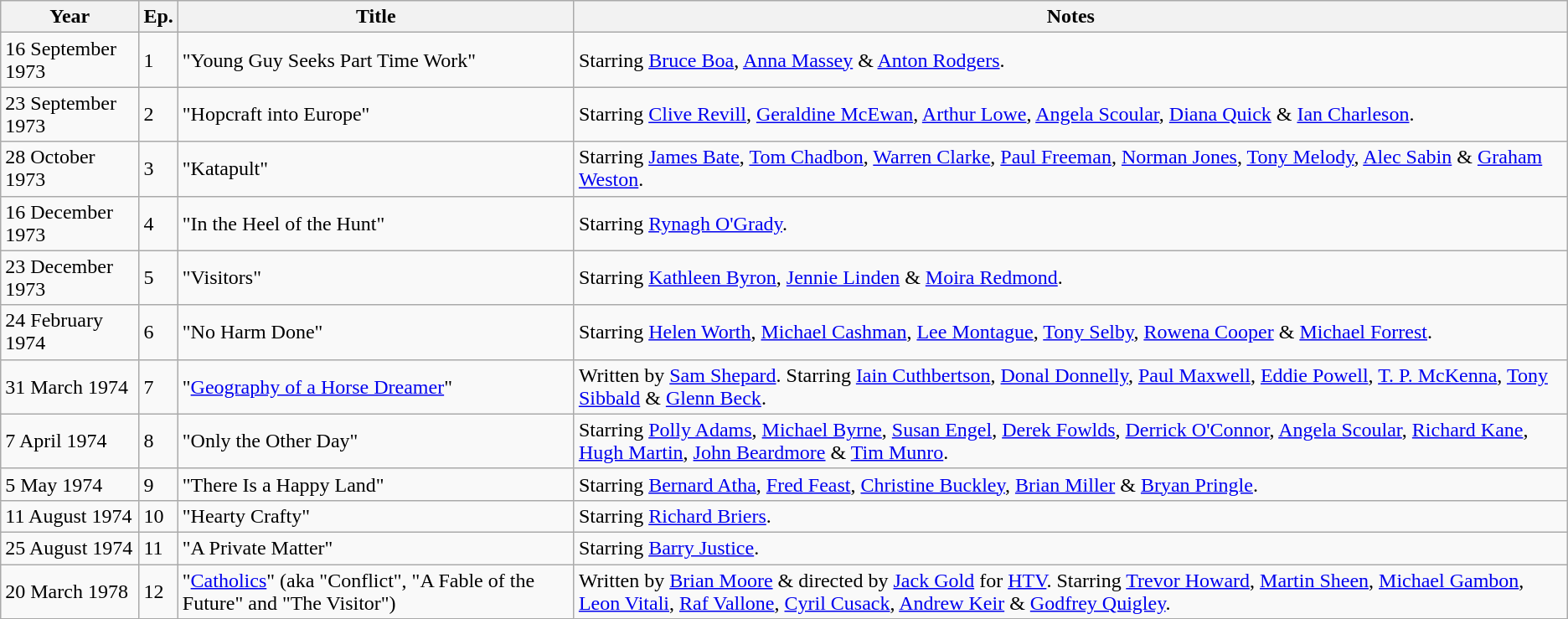<table class="wikitable">
<tr>
<th>Year</th>
<th>Ep.</th>
<th>Title</th>
<th>Notes</th>
</tr>
<tr>
<td>16 September 1973</td>
<td>1</td>
<td>"Young Guy Seeks Part Time Work"</td>
<td>Starring <a href='#'>Bruce Boa</a>, <a href='#'>Anna Massey</a> & <a href='#'>Anton Rodgers</a>.</td>
</tr>
<tr>
<td>23 September 1973</td>
<td>2</td>
<td>"Hopcraft into Europe"</td>
<td>Starring <a href='#'>Clive Revill</a>, <a href='#'>Geraldine McEwan</a>, <a href='#'>Arthur Lowe</a>, <a href='#'>Angela Scoular</a>, <a href='#'>Diana Quick</a> & <a href='#'>Ian Charleson</a>.</td>
</tr>
<tr>
<td>28 October 1973</td>
<td>3</td>
<td>"Katapult"</td>
<td>Starring <a href='#'>James Bate</a>, <a href='#'>Tom Chadbon</a>, <a href='#'>Warren Clarke</a>, <a href='#'>Paul Freeman</a>, <a href='#'>Norman Jones</a>, <a href='#'>Tony Melody</a>, <a href='#'>Alec Sabin</a> & <a href='#'>Graham Weston</a>.</td>
</tr>
<tr>
<td>16 December 1973</td>
<td>4</td>
<td>"In the Heel of the Hunt"</td>
<td>Starring <a href='#'>Rynagh O'Grady</a>.</td>
</tr>
<tr>
<td>23 December 1973</td>
<td>5</td>
<td>"Visitors"</td>
<td>Starring <a href='#'>Kathleen Byron</a>, <a href='#'>Jennie Linden</a> & <a href='#'>Moira Redmond</a>.</td>
</tr>
<tr>
<td>24 February 1974</td>
<td>6</td>
<td>"No Harm Done"</td>
<td>Starring <a href='#'>Helen Worth</a>, <a href='#'>Michael Cashman</a>, <a href='#'>Lee Montague</a>, <a href='#'>Tony Selby</a>, <a href='#'>Rowena Cooper</a> & <a href='#'>Michael Forrest</a>.</td>
</tr>
<tr>
<td>31 March 1974</td>
<td>7</td>
<td>"<a href='#'>Geography of a Horse Dreamer</a>"</td>
<td>Written by <a href='#'>Sam Shepard</a>. Starring <a href='#'>Iain Cuthbertson</a>, <a href='#'>Donal Donnelly</a>, <a href='#'>Paul Maxwell</a>, <a href='#'>Eddie Powell</a>, <a href='#'>T. P. McKenna</a>, <a href='#'>Tony Sibbald</a> & <a href='#'>Glenn Beck</a>.</td>
</tr>
<tr>
<td>7 April 1974</td>
<td>8</td>
<td>"Only the Other Day"</td>
<td>Starring <a href='#'>Polly Adams</a>, <a href='#'>Michael Byrne</a>, <a href='#'>Susan Engel</a>, <a href='#'>Derek Fowlds</a>, <a href='#'>Derrick O'Connor</a>, <a href='#'>Angela Scoular</a>, <a href='#'>Richard Kane</a>, <a href='#'>Hugh Martin</a>, <a href='#'>John Beardmore</a> & <a href='#'>Tim Munro</a>.</td>
</tr>
<tr>
<td>5 May 1974</td>
<td>9</td>
<td>"There Is a Happy Land"</td>
<td>Starring <a href='#'>Bernard Atha</a>, <a href='#'>Fred Feast</a>, <a href='#'>Christine Buckley</a>, <a href='#'>Brian Miller</a> & <a href='#'>Bryan Pringle</a>.</td>
</tr>
<tr>
<td>11 August 1974</td>
<td>10</td>
<td>"Hearty Crafty"</td>
<td>Starring <a href='#'>Richard Briers</a>.</td>
</tr>
<tr>
<td>25 August 1974</td>
<td>11</td>
<td>"A Private Matter"</td>
<td>Starring <a href='#'>Barry Justice</a>.</td>
</tr>
<tr>
<td>20 March 1978</td>
<td>12</td>
<td>"<a href='#'>Catholics</a>" (aka "Conflict", "A Fable of the Future" and "The Visitor")</td>
<td>Written by <a href='#'>Brian Moore</a> & directed by <a href='#'>Jack Gold</a> for <a href='#'>HTV</a>. Starring <a href='#'>Trevor Howard</a>, <a href='#'>Martin Sheen</a>, <a href='#'>Michael Gambon</a>, <a href='#'>Leon Vitali</a>, <a href='#'>Raf Vallone</a>, <a href='#'>Cyril Cusack</a>, <a href='#'>Andrew Keir</a> & <a href='#'>Godfrey Quigley</a>.</td>
</tr>
</table>
